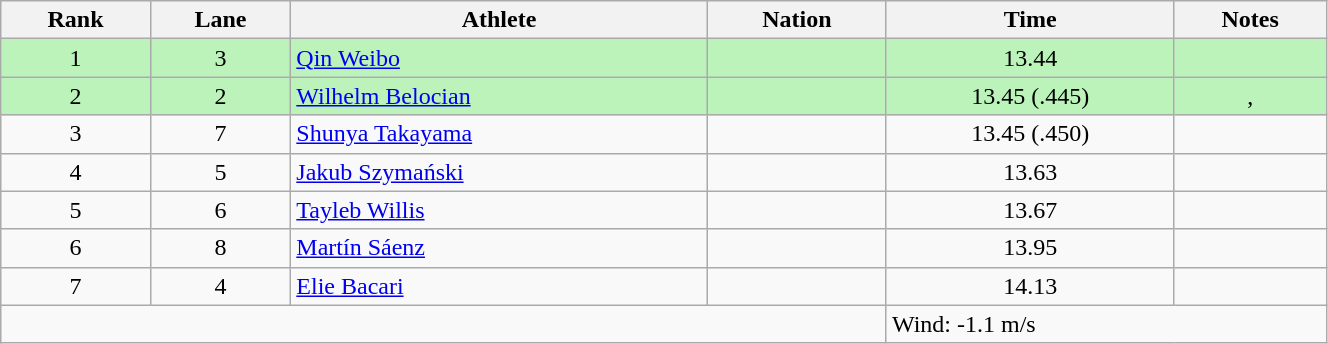<table class="wikitable sortable" style="text-align:center;width: 70%;">
<tr>
<th>Rank</th>
<th>Lane</th>
<th>Athlete</th>
<th>Nation</th>
<th>Time</th>
<th>Notes</th>
</tr>
<tr bgcolor=bbf3bb>
<td>1</td>
<td>3</td>
<td align=left><a href='#'>Qin Weibo</a></td>
<td align=left></td>
<td>13.44</td>
<td></td>
</tr>
<tr bgcolor=bbf3bb>
<td>2</td>
<td>2</td>
<td align=left><a href='#'>Wilhelm Belocian</a></td>
<td align=left></td>
<td>13.45 (.445)</td>
<td>, </td>
</tr>
<tr>
<td>3</td>
<td>7</td>
<td align=left><a href='#'>Shunya Takayama</a></td>
<td align=left></td>
<td>13.45 (.450)</td>
<td></td>
</tr>
<tr>
<td>4</td>
<td>5</td>
<td align=left><a href='#'>Jakub Szymański</a></td>
<td align=left></td>
<td>13.63</td>
<td></td>
</tr>
<tr>
<td>5</td>
<td>6</td>
<td align=left><a href='#'>Tayleb Willis</a></td>
<td align=left></td>
<td>13.67</td>
<td></td>
</tr>
<tr>
<td>6</td>
<td>8</td>
<td align=left><a href='#'>Martín Sáenz</a></td>
<td align=left></td>
<td>13.95</td>
<td></td>
</tr>
<tr>
<td>7</td>
<td>4</td>
<td align=left><a href='#'>Elie Bacari</a></td>
<td align=left></td>
<td>14.13</td>
<td></td>
</tr>
<tr class="sortbottom">
<td colspan="4"></td>
<td colspan="2" style="text-align:left;">Wind: -1.1 m/s</td>
</tr>
</table>
